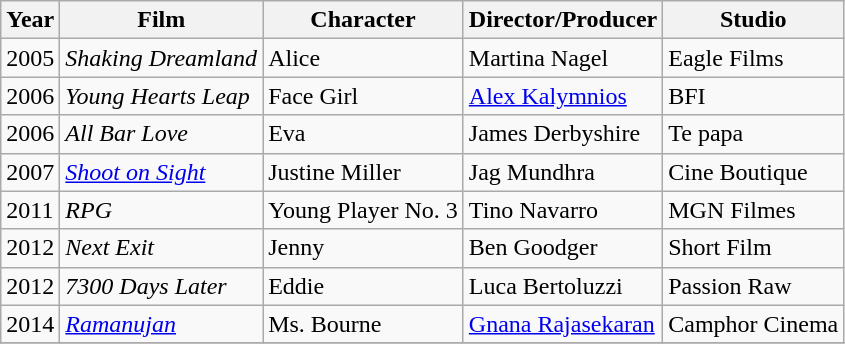<table class="wikitable">
<tr>
<th>Year</th>
<th>Film</th>
<th>Character</th>
<th>Director/Producer</th>
<th>Studio</th>
</tr>
<tr>
<td>2005</td>
<td><em>Shaking Dreamland</em></td>
<td>Alice</td>
<td>Martina Nagel</td>
<td>Eagle Films</td>
</tr>
<tr>
<td>2006</td>
<td><em>Young Hearts Leap</em></td>
<td>Face Girl</td>
<td><a href='#'>Alex Kalymnios</a></td>
<td>BFI</td>
</tr>
<tr>
<td>2006</td>
<td><em>All Bar Love</em></td>
<td>Eva</td>
<td>James Derbyshire</td>
<td>Te papa</td>
</tr>
<tr>
<td>2007</td>
<td><em><a href='#'>Shoot on Sight</a></em></td>
<td>Justine Miller</td>
<td>Jag Mundhra</td>
<td>Cine Boutique</td>
</tr>
<tr>
<td>2011</td>
<td><em>RPG</em></td>
<td>Young Player No. 3</td>
<td>Tino Navarro</td>
<td>MGN Filmes</td>
</tr>
<tr>
<td>2012</td>
<td><em>Next Exit</em></td>
<td>Jenny</td>
<td>Ben Goodger</td>
<td>Short Film</td>
</tr>
<tr>
<td>2012</td>
<td><em>7300 Days Later</em></td>
<td>Eddie</td>
<td>Luca Bertoluzzi</td>
<td>Passion Raw</td>
</tr>
<tr>
<td>2014</td>
<td><em><a href='#'>Ramanujan</a></em></td>
<td>Ms. Bourne</td>
<td><a href='#'>Gnana Rajasekaran</a></td>
<td>Camphor Cinema</td>
</tr>
<tr>
</tr>
</table>
